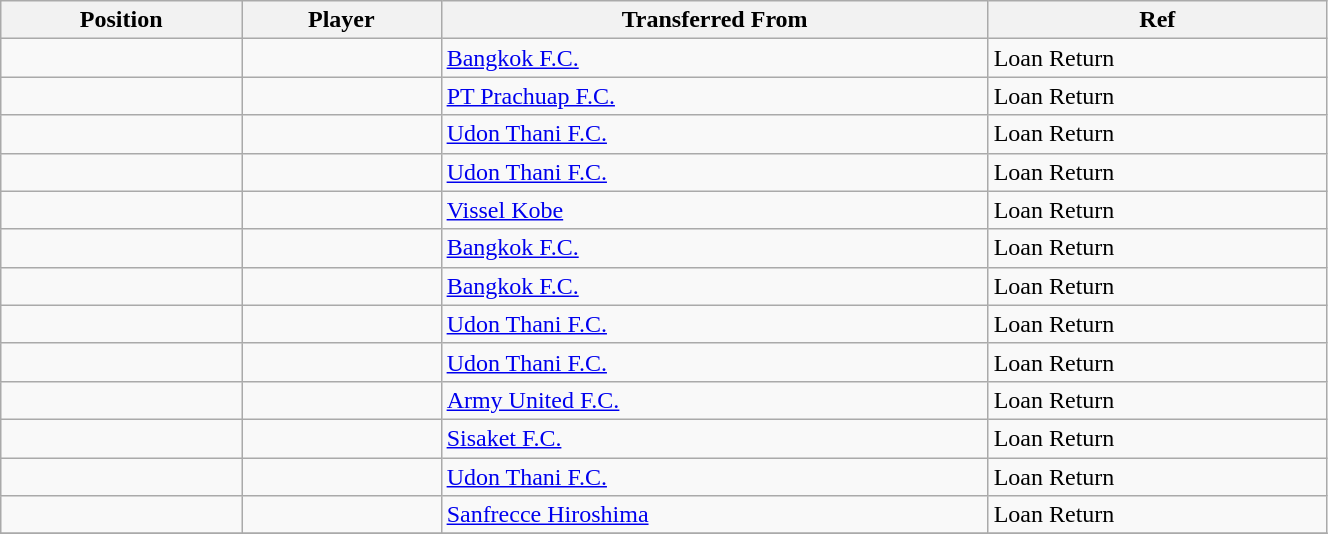<table class="wikitable sortable" style="width:70%; text-align:center; font-size:100%; text-align:left;">
<tr>
<th><strong>Position</strong></th>
<th><strong>Player</strong></th>
<th><strong>Transferred From</strong></th>
<th><strong>Ref</strong></th>
</tr>
<tr>
<td></td>
<td></td>
<td> <a href='#'>Bangkok F.C.</a></td>
<td>Loan Return</td>
</tr>
<tr>
<td></td>
<td></td>
<td> <a href='#'>PT Prachuap F.C.</a></td>
<td>Loan Return</td>
</tr>
<tr>
<td></td>
<td></td>
<td> <a href='#'>Udon Thani F.C.</a></td>
<td>Loan Return</td>
</tr>
<tr>
<td></td>
<td></td>
<td> <a href='#'>Udon Thani F.C.</a></td>
<td>Loan Return</td>
</tr>
<tr>
<td></td>
<td></td>
<td> <a href='#'>Vissel Kobe</a></td>
<td>Loan Return </td>
</tr>
<tr>
<td></td>
<td></td>
<td> <a href='#'>Bangkok F.C.</a></td>
<td>Loan Return</td>
</tr>
<tr>
<td></td>
<td></td>
<td> <a href='#'>Bangkok F.C.</a></td>
<td>Loan Return</td>
</tr>
<tr>
<td></td>
<td></td>
<td> <a href='#'>Udon Thani F.C.</a></td>
<td>Loan Return</td>
</tr>
<tr>
<td></td>
<td></td>
<td> <a href='#'>Udon Thani F.C.</a></td>
<td>Loan Return</td>
</tr>
<tr>
<td></td>
<td></td>
<td> <a href='#'>Army United F.C.</a></td>
<td>Loan Return</td>
</tr>
<tr>
<td></td>
<td></td>
<td> <a href='#'>Sisaket F.C.</a></td>
<td>Loan Return</td>
</tr>
<tr>
<td></td>
<td></td>
<td> <a href='#'>Udon Thani F.C.</a></td>
<td>Loan Return</td>
</tr>
<tr>
<td></td>
<td></td>
<td> <a href='#'>Sanfrecce Hiroshima</a></td>
<td>Loan Return</td>
</tr>
<tr>
</tr>
</table>
